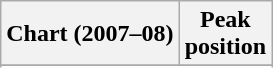<table class="wikitable">
<tr>
<th>Chart (2007–08)</th>
<th>Peak<br>position</th>
</tr>
<tr>
</tr>
<tr>
</tr>
</table>
